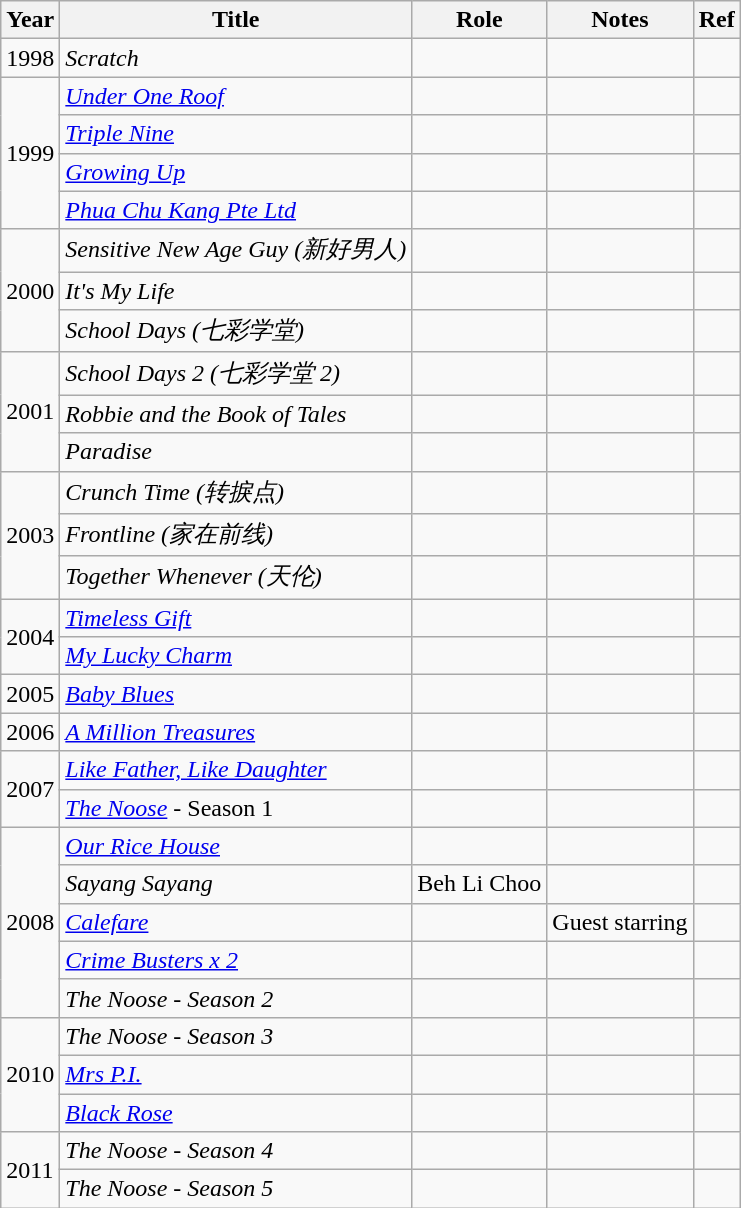<table class="wikitable sortable">
<tr>
<th>Year</th>
<th>Title</th>
<th>Role</th>
<th class="unsortable">Notes</th>
<th class="unsortable">Ref</th>
</tr>
<tr>
<td>1998</td>
<td><em>Scratch</em></td>
<td></td>
<td></td>
<td></td>
</tr>
<tr>
<td rowspan="4">1999</td>
<td><em><a href='#'>Under One Roof</a></em></td>
<td></td>
<td></td>
<td></td>
</tr>
<tr>
<td><em><a href='#'>Triple Nine</a></em></td>
<td></td>
<td></td>
<td></td>
</tr>
<tr>
<td><em><a href='#'>Growing Up</a></em></td>
<td></td>
<td></td>
<td></td>
</tr>
<tr>
<td><em><a href='#'>Phua Chu Kang Pte Ltd</a></em></td>
<td></td>
<td></td>
<td></td>
</tr>
<tr>
<td rowspan="3">2000</td>
<td><em>Sensitive New Age Guy (新好男人)</em></td>
<td></td>
<td></td>
<td></td>
</tr>
<tr>
<td><em>It's My Life</em></td>
<td></td>
<td></td>
<td></td>
</tr>
<tr>
<td><em>School Days (七彩学堂)</em></td>
<td></td>
<td></td>
<td></td>
</tr>
<tr>
<td rowspan="3">2001</td>
<td><em>School Days 2 (七彩学堂 2)</em></td>
<td></td>
<td></td>
<td></td>
</tr>
<tr>
<td><em>Robbie and the Book of Tales</em></td>
<td></td>
<td></td>
<td></td>
</tr>
<tr>
<td><em>Paradise</em></td>
<td></td>
<td></td>
<td></td>
</tr>
<tr>
<td rowspan="3">2003</td>
<td><em>Crunch Time (转捩点)</em></td>
<td></td>
<td></td>
<td></td>
</tr>
<tr>
<td><em>Frontline (家在前线)</em></td>
<td></td>
<td></td>
<td></td>
</tr>
<tr>
<td><em>Together Whenever (天伦)</em></td>
<td></td>
<td></td>
<td></td>
</tr>
<tr>
<td rowspan="2">2004</td>
<td><em><a href='#'>Timeless Gift</a></em></td>
<td></td>
<td></td>
<td></td>
</tr>
<tr>
<td><em><a href='#'>My Lucky Charm</a></em></td>
<td></td>
<td></td>
<td></td>
</tr>
<tr>
<td>2005</td>
<td><em><a href='#'>Baby Blues</a></em></td>
<td></td>
<td></td>
<td></td>
</tr>
<tr>
<td>2006</td>
<td><em><a href='#'>A Million Treasures</a></em></td>
<td></td>
<td></td>
<td></td>
</tr>
<tr>
<td rowspan="2">2007</td>
<td><em><a href='#'>Like Father, Like Daughter</a></em></td>
<td></td>
<td></td>
<td></td>
</tr>
<tr>
<td><em><a href='#'>The Noose</a></em> - Season 1</td>
<td></td>
<td></td>
<td></td>
</tr>
<tr>
<td rowspan="5">2008</td>
<td><em><a href='#'>Our Rice House</a></em></td>
<td></td>
<td></td>
<td></td>
</tr>
<tr>
<td><em>Sayang Sayang</em></td>
<td>Beh Li Choo</td>
<td></td>
<td></td>
</tr>
<tr>
<td><em><a href='#'>Calefare</a></em></td>
<td></td>
<td>Guest starring</td>
<td></td>
</tr>
<tr>
<td><em><a href='#'>Crime Busters x 2</a></em></td>
<td></td>
<td></td>
<td></td>
</tr>
<tr>
<td><em>The Noose - Season 2</em></td>
<td></td>
<td></td>
<td></td>
</tr>
<tr>
<td rowspan="3">2010</td>
<td><em>The Noose - Season 3</em></td>
<td></td>
<td></td>
<td></td>
</tr>
<tr>
<td><em><a href='#'>Mrs P.I.</a></em></td>
<td></td>
<td></td>
<td></td>
</tr>
<tr>
<td><em><a href='#'>Black Rose</a></em></td>
<td></td>
<td></td>
<td></td>
</tr>
<tr>
<td rowspan="2">2011</td>
<td><em>The Noose - Season 4</em></td>
<td></td>
<td></td>
<td></td>
</tr>
<tr>
<td><em>The Noose - Season 5</em></td>
<td></td>
<td></td>
<td></td>
</tr>
</table>
